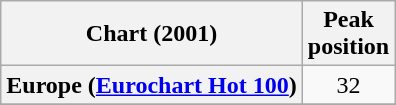<table class="wikitable sortable plainrowheaders" style="text-align:center">
<tr>
<th>Chart (2001)</th>
<th>Peak<br>position</th>
</tr>
<tr>
<th scope="row">Europe (<a href='#'>Eurochart Hot 100</a>)</th>
<td>32</td>
</tr>
<tr>
</tr>
<tr>
</tr>
<tr>
</tr>
</table>
